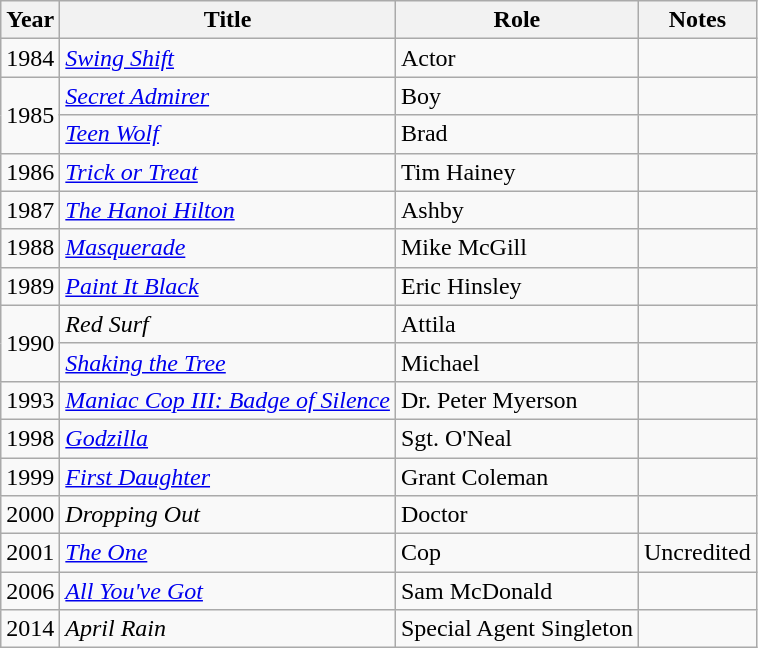<table class="wikitable sortable">
<tr>
<th>Year</th>
<th>Title</th>
<th>Role</th>
<th class="unsortable">Notes</th>
</tr>
<tr>
<td>1984</td>
<td><em><a href='#'>Swing Shift</a></em></td>
<td>Actor</td>
<td></td>
</tr>
<tr>
<td rowspan=2>1985</td>
<td><em><a href='#'>Secret Admirer</a></em></td>
<td>Boy</td>
<td></td>
</tr>
<tr>
<td><em><a href='#'>Teen Wolf</a></em></td>
<td>Brad</td>
<td></td>
</tr>
<tr>
<td>1986</td>
<td><em><a href='#'>Trick or Treat</a></em></td>
<td>Tim Hainey</td>
<td></td>
</tr>
<tr>
<td>1987</td>
<td><em><a href='#'>The Hanoi Hilton</a></em></td>
<td>Ashby</td>
<td></td>
</tr>
<tr>
<td>1988</td>
<td><em><a href='#'>Masquerade</a></em></td>
<td>Mike McGill</td>
<td></td>
</tr>
<tr>
<td>1989</td>
<td><em><a href='#'>Paint It Black</a></em></td>
<td>Eric Hinsley</td>
<td></td>
</tr>
<tr>
<td rowspan=2>1990</td>
<td><em>Red Surf</em></td>
<td>Attila</td>
<td></td>
</tr>
<tr>
<td><em><a href='#'>Shaking the Tree</a></em></td>
<td>Michael</td>
<td></td>
</tr>
<tr>
<td>1993</td>
<td><em><a href='#'>Maniac Cop III: Badge of Silence</a></em></td>
<td>Dr. Peter Myerson</td>
<td></td>
</tr>
<tr>
<td>1998</td>
<td><em><a href='#'>Godzilla</a></em></td>
<td>Sgt. O'Neal</td>
<td></td>
</tr>
<tr>
<td>1999</td>
<td><em><a href='#'>First Daughter</a></em></td>
<td>Grant Coleman</td>
<td></td>
</tr>
<tr>
<td>2000</td>
<td><em>Dropping Out</em></td>
<td>Doctor</td>
<td></td>
</tr>
<tr>
<td>2001</td>
<td><em><a href='#'>The One</a></em></td>
<td>Cop</td>
<td>Uncredited</td>
</tr>
<tr>
<td>2006</td>
<td><em><a href='#'>All You've Got</a></em></td>
<td>Sam McDonald</td>
<td></td>
</tr>
<tr>
<td>2014</td>
<td><em>April Rain</em></td>
<td>Special Agent Singleton</td>
<td></td>
</tr>
</table>
